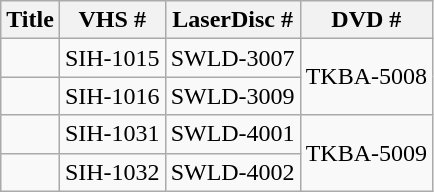<table class="wikitable" style="text-align:left">
<tr>
<th>Title</th>
<th>VHS #</th>
<th>LaserDisc #</th>
<th>DVD #</th>
</tr>
<tr>
<td></td>
<td>SIH-1015</td>
<td>SWLD-3007</td>
<td rowspan=2>TKBA-5008</td>
</tr>
<tr>
<td></td>
<td>SIH-1016</td>
<td>SWLD-3009</td>
</tr>
<tr>
<td></td>
<td>SIH-1031</td>
<td>SWLD-4001</td>
<td rowspan=2>TKBA-5009</td>
</tr>
<tr>
<td></td>
<td>SIH-1032</td>
<td>SWLD-4002</td>
</tr>
</table>
